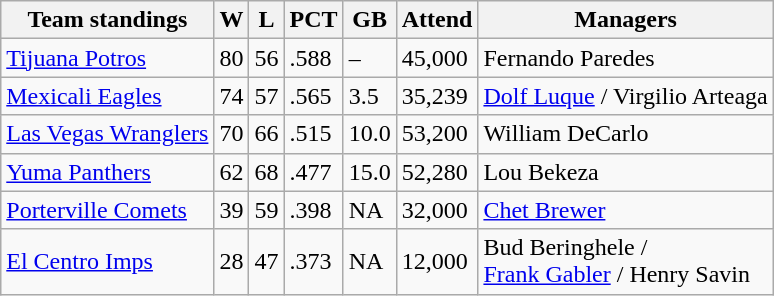<table class="wikitable">
<tr>
<th>Team standings</th>
<th>W</th>
<th>L</th>
<th>PCT</th>
<th>GB</th>
<th>Attend</th>
<th>Managers</th>
</tr>
<tr>
<td><a href='#'>Tijuana Potros</a></td>
<td>80</td>
<td>56</td>
<td>.588</td>
<td>–</td>
<td>45,000</td>
<td>Fernando Paredes</td>
</tr>
<tr>
<td><a href='#'>Mexicali Eagles</a></td>
<td>74</td>
<td>57</td>
<td>.565</td>
<td>3.5</td>
<td>35,239</td>
<td><a href='#'>Dolf Luque</a> / Virgilio Arteaga</td>
</tr>
<tr>
<td><a href='#'>Las Vegas Wranglers</a></td>
<td>70</td>
<td>66</td>
<td>.515</td>
<td>10.0</td>
<td>53,200</td>
<td>William DeCarlo</td>
</tr>
<tr>
<td><a href='#'>Yuma Panthers</a></td>
<td>62</td>
<td>68</td>
<td>.477</td>
<td>15.0</td>
<td>52,280</td>
<td>Lou Bekeza</td>
</tr>
<tr>
<td><a href='#'>Porterville Comets</a></td>
<td>39</td>
<td>59</td>
<td>.398</td>
<td>NA</td>
<td>32,000</td>
<td><a href='#'>Chet Brewer</a></td>
</tr>
<tr>
<td><a href='#'>El Centro Imps</a></td>
<td>28</td>
<td>47</td>
<td>.373</td>
<td>NA</td>
<td>12,000</td>
<td>Bud Beringhele /<br> <a href='#'>Frank Gabler</a> / Henry Savin</td>
</tr>
</table>
